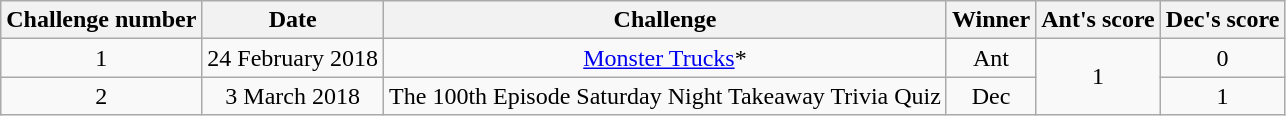<table class="wikitable" style="text-align:center">
<tr>
<th>Challenge number</th>
<th>Date</th>
<th>Challenge</th>
<th>Winner</th>
<th>Ant's score</th>
<th>Dec's score</th>
</tr>
<tr>
<td>1</td>
<td>24 February 2018</td>
<td><a href='#'>Monster Trucks</a>*</td>
<td>Ant</td>
<td rowspan="2">1</td>
<td>0</td>
</tr>
<tr>
<td>2</td>
<td>3 March 2018</td>
<td>The 100th Episode Saturday Night Takeaway Trivia Quiz</td>
<td>Dec</td>
<td>1</td>
</tr>
</table>
